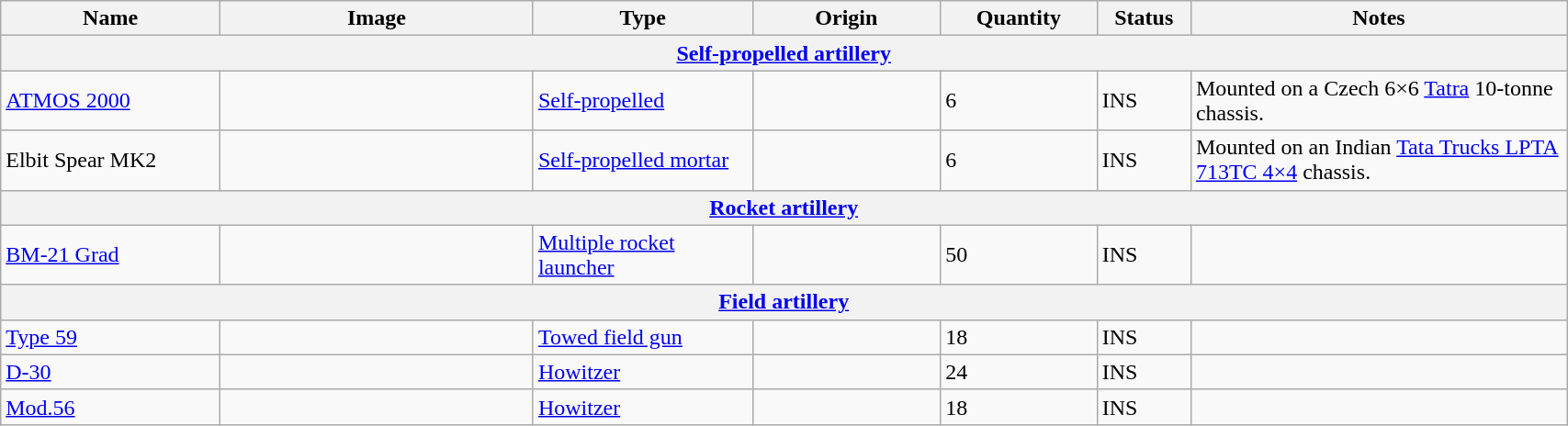<table class="wikitable" style="width:90%;">
<tr>
<th width=14%>Name</th>
<th width=20%>Image</th>
<th width=14%>Type</th>
<th width=12%>Origin</th>
<th width=10%>Quantity</th>
<th width=06%>Status</th>
<th width=24%>Notes</th>
</tr>
<tr>
<th colspan="7"><a href='#'>Self-propelled artillery</a></th>
</tr>
<tr>
<td><a href='#'>ATMOS 2000</a></td>
<td></td>
<td><a href='#'>Self-propelled</a></td>
<td></td>
<td>6</td>
<td>INS</td>
<td>Mounted on a Czech 6×6 <a href='#'>Tatra</a> 10-tonne chassis.</td>
</tr>
<tr>
<td>Elbit Spear MK2</td>
<td></td>
<td><a href='#'>Self-propelled mortar</a></td>
<td></td>
<td>6</td>
<td>INS</td>
<td>Mounted on an Indian <a href='#'>Tata Trucks LPTA 713TC 4×4</a> chassis.</td>
</tr>
<tr>
<th colspan="7"><a href='#'>Rocket artillery</a></th>
</tr>
<tr>
<td><a href='#'>BM-21 Grad</a></td>
<td></td>
<td><a href='#'>Multiple rocket launcher</a></td>
<td></td>
<td>50</td>
<td>INS</td>
<td></td>
</tr>
<tr>
<th colspan="7"><a href='#'>Field artillery</a></th>
</tr>
<tr>
<td><a href='#'>Type 59</a></td>
<td></td>
<td><a href='#'>Towed field gun</a></td>
<td><br></td>
<td>18</td>
<td>INS</td>
<td></td>
</tr>
<tr>
<td><a href='#'>D-30</a></td>
<td></td>
<td><a href='#'>Howitzer</a></td>
<td></td>
<td>24</td>
<td>INS</td>
<td></td>
</tr>
<tr>
<td><a href='#'>Mod.56</a></td>
<td></td>
<td><a href='#'>Howitzer</a></td>
<td></td>
<td>18</td>
<td>INS</td>
<td></td>
</tr>
</table>
